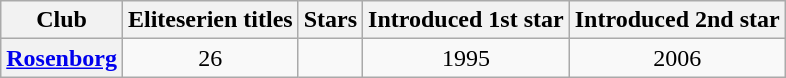<table class="wikitable plainrowheaders sortable" style="text-align:center">
<tr>
<th scope="col">Club</th>
<th scope="col">Eliteserien titles</th>
<th scope=col class=unsortable>Stars</th>
<th scope="col">Introduced 1st star</th>
<th scope="col">Introduced 2nd star</th>
</tr>
<tr>
<th scope="row" style="text-align:left;"><a href='#'>Rosenborg</a></th>
<td>26</td>
<td> </td>
<td style="text-align:center;">1995</td>
<td style="text-align:center;">2006</td>
</tr>
</table>
